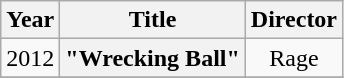<table class="wikitable plainrowheaders" style="text-align:center;">
<tr>
<th scope="col">Year</th>
<th scope="col">Title</th>
<th scope="col">Director</th>
</tr>
<tr>
<td>2012</td>
<th scope="row">"Wrecking Ball"</th>
<td>Rage</td>
</tr>
<tr>
</tr>
</table>
